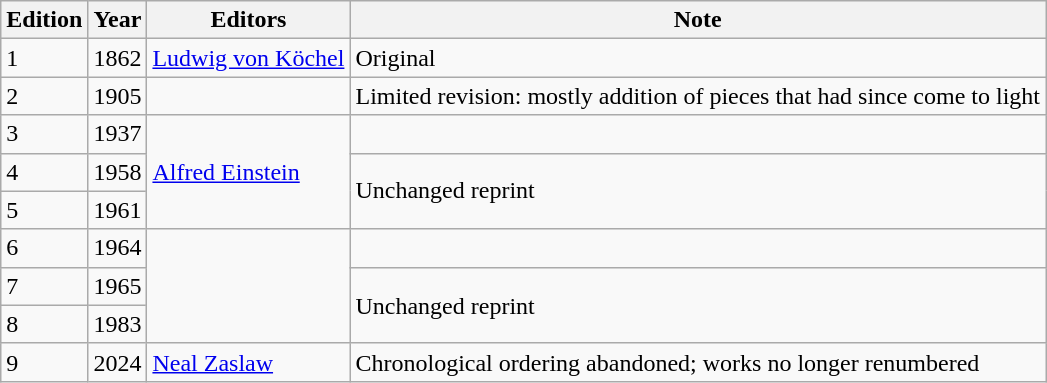<table class="wikitable">
<tr>
<th>Edition</th>
<th>Year</th>
<th>Editors</th>
<th>Note</th>
</tr>
<tr>
<td>1</td>
<td>1862</td>
<td><a href='#'>Ludwig von Köchel</a></td>
<td>Original</td>
</tr>
<tr>
<td>2</td>
<td>1905</td>
<td></td>
<td>Limited revision: mostly addition of pieces that had since come to light</td>
</tr>
<tr>
<td>3</td>
<td>1937</td>
<td rowspan=3><a href='#'>Alfred Einstein</a></td>
<td></td>
</tr>
<tr>
<td>4</td>
<td>1958</td>
<td rowspan=2>Unchanged reprint</td>
</tr>
<tr>
<td>5</td>
<td>1961</td>
</tr>
<tr>
<td>6</td>
<td>1964</td>
<td rowspan="3"></td>
<td></td>
</tr>
<tr>
<td>7</td>
<td>1965</td>
<td rowspan=2>Unchanged reprint</td>
</tr>
<tr>
<td>8</td>
<td>1983</td>
</tr>
<tr>
<td>9</td>
<td>2024</td>
<td><a href='#'>Neal Zaslaw</a></td>
<td>Chronological ordering abandoned; works no longer renumbered</td>
</tr>
</table>
